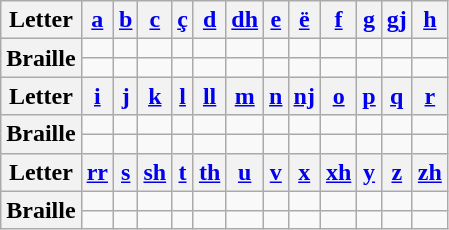<table class="wikitable" style="text-align:center">
<tr>
<th><strong>Letter</strong></th>
<th><a href='#'>a</a></th>
<th><a href='#'>b</a></th>
<th><a href='#'>c</a></th>
<th><a href='#'>ç</a></th>
<th><a href='#'>d</a></th>
<th><a href='#'>dh</a></th>
<th><a href='#'>e</a></th>
<th><a href='#'>ë</a></th>
<th><a href='#'>f</a></th>
<th><a href='#'>g</a></th>
<th><a href='#'>gj</a></th>
<th><a href='#'>h</a></th>
</tr>
<tr>
<th rowspan=2><strong>Braille</strong></th>
<td></td>
<td></td>
<td></td>
<td></td>
<td></td>
<td></td>
<td></td>
<td></td>
<td></td>
<td></td>
<td></td>
<td></td>
</tr>
<tr>
<td></td>
<td></td>
<td></td>
<td></td>
<td></td>
<td></td>
<td></td>
<td></td>
<td></td>
<td></td>
<td></td>
<td></td>
</tr>
<tr>
<th><strong>Letter</strong></th>
<th><a href='#'>i</a></th>
<th><a href='#'>j</a></th>
<th><a href='#'>k</a></th>
<th><a href='#'>l</a></th>
<th><a href='#'>ll</a></th>
<th><a href='#'>m</a></th>
<th><a href='#'>n</a></th>
<th><a href='#'>nj</a></th>
<th><a href='#'>o</a></th>
<th><a href='#'>p</a></th>
<th><a href='#'>q</a></th>
<th><a href='#'>r</a></th>
</tr>
<tr>
<th rowspan=2><strong>Braille</strong></th>
<td></td>
<td></td>
<td></td>
<td></td>
<td></td>
<td></td>
<td></td>
<td></td>
<td></td>
<td></td>
<td></td>
<td></td>
</tr>
<tr>
<td></td>
<td></td>
<td></td>
<td></td>
<td></td>
<td></td>
<td></td>
<td></td>
<td></td>
<td></td>
<td></td>
<td></td>
</tr>
<tr>
<th><strong>Letter</strong></th>
<th><a href='#'>rr</a></th>
<th><a href='#'>s</a></th>
<th><a href='#'>sh</a></th>
<th><a href='#'>t</a></th>
<th><a href='#'>th</a></th>
<th><a href='#'>u</a></th>
<th><a href='#'>v</a></th>
<th><a href='#'>x</a></th>
<th><a href='#'>xh</a></th>
<th><a href='#'>y</a></th>
<th><a href='#'>z</a></th>
<th><a href='#'>zh</a></th>
</tr>
<tr>
<th rowspan=2><strong>Braille</strong></th>
<td></td>
<td></td>
<td></td>
<td></td>
<td></td>
<td></td>
<td></td>
<td></td>
<td></td>
<td></td>
<td></td>
<td></td>
</tr>
<tr>
<td></td>
<td></td>
<td></td>
<td></td>
<td></td>
<td></td>
<td></td>
<td></td>
<td></td>
<td></td>
<td></td>
<td></td>
</tr>
</table>
